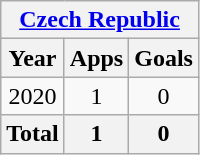<table class="wikitable" style="text-align:center">
<tr>
<th colspan=3><a href='#'>Czech Republic</a></th>
</tr>
<tr>
<th>Year</th>
<th>Apps</th>
<th>Goals</th>
</tr>
<tr>
<td>2020</td>
<td>1</td>
<td>0</td>
</tr>
<tr>
<th>Total</th>
<th>1</th>
<th>0</th>
</tr>
</table>
